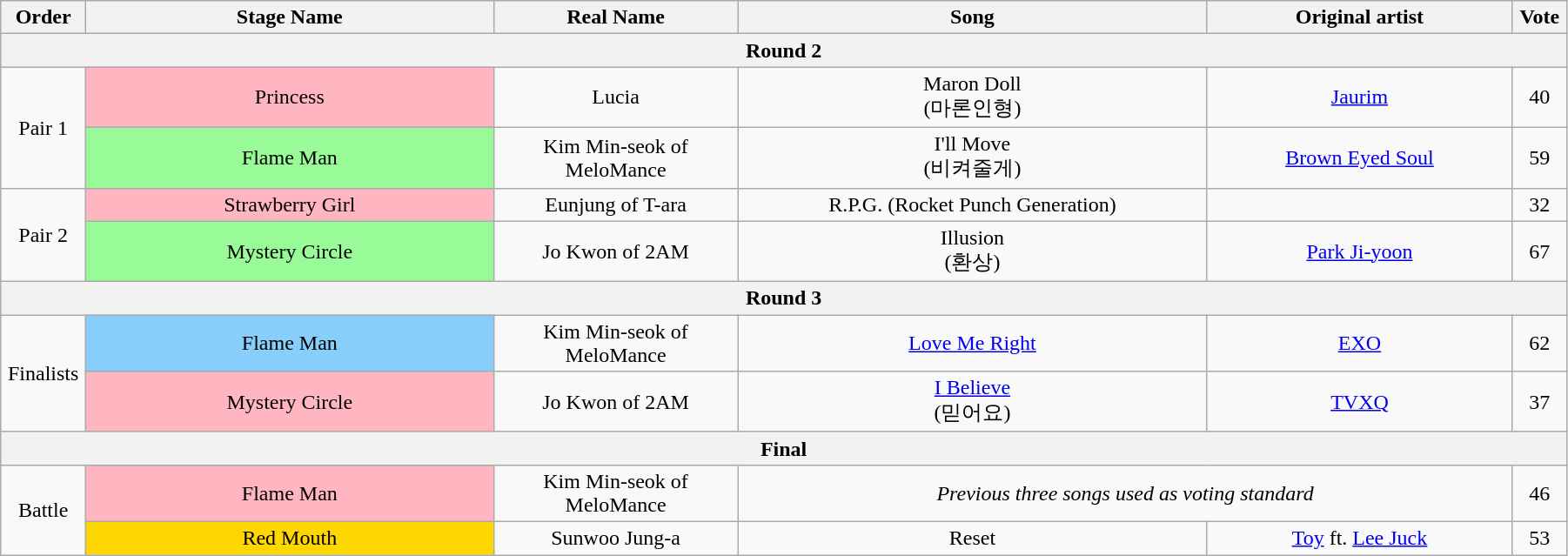<table class="wikitable" style="text-align:center; width:95%;">
<tr>
<th style="width:1%;">Order</th>
<th style="width:20%;">Stage Name</th>
<th style="width:12%;">Real Name</th>
<th style="width:23%;">Song</th>
<th style="width:15%;">Original artist</th>
<th style="width:1%;">Vote</th>
</tr>
<tr>
<th colspan=6>Round 2</th>
</tr>
<tr>
<td rowspan=2>Pair 1</td>
<td bgcolor="lightpink">Princess</td>
<td>Lucia</td>
<td>Maron Doll<br>(마론인형)</td>
<td><a href='#'>Jaurim</a></td>
<td>40</td>
</tr>
<tr>
<td bgcolor="palegreen">Flame Man</td>
<td>Kim Min-seok of MeloMance</td>
<td>I'll Move<br>(비켜줄게)</td>
<td><a href='#'>Brown Eyed Soul</a></td>
<td>59</td>
</tr>
<tr>
<td rowspan=2>Pair 2</td>
<td bgcolor="lightpink">Strawberry Girl</td>
<td>Eunjung of T-ara</td>
<td>R.P.G. (Rocket Punch Generation)</td>
<td></td>
<td>32</td>
</tr>
<tr>
<td bgcolor="palegreen">Mystery Circle</td>
<td>Jo Kwon of 2AM</td>
<td>Illusion<br>(환상)</td>
<td><a href='#'>Park Ji-yoon</a></td>
<td>67</td>
</tr>
<tr>
<th colspan=6>Round 3</th>
</tr>
<tr>
<td rowspan=2>Finalists</td>
<td bgcolor="lightskyblue">Flame Man</td>
<td>Kim Min-seok of MeloMance</td>
<td><a href='#'>Love Me Right</a></td>
<td><a href='#'>EXO</a></td>
<td>62</td>
</tr>
<tr>
<td bgcolor="lightpink">Mystery Circle</td>
<td>Jo Kwon of 2AM</td>
<td><a href='#'>I Believe</a><br>(믿어요)</td>
<td><a href='#'>TVXQ</a></td>
<td>37</td>
</tr>
<tr>
<th colspan=6>Final</th>
</tr>
<tr>
<td rowspan=2>Battle</td>
<td bgcolor="lightpink">Flame Man</td>
<td>Kim Min-seok of MeloMance</td>
<td colspan=2><em>Previous three songs used as voting standard</em></td>
<td>46</td>
</tr>
<tr>
<td bgcolor="gold">Red Mouth</td>
<td>Sunwoo Jung-a</td>
<td>Reset</td>
<td><a href='#'>Toy</a> ft. <a href='#'>Lee Juck</a></td>
<td>53</td>
</tr>
</table>
